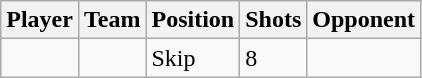<table class="wikitable">
<tr>
<th>Player</th>
<th>Team</th>
<th>Position</th>
<th>Shots</th>
<th>Opponent</th>
</tr>
<tr>
<td></td>
<td></td>
<td>Skip</td>
<td>8</td>
<td></td>
</tr>
</table>
